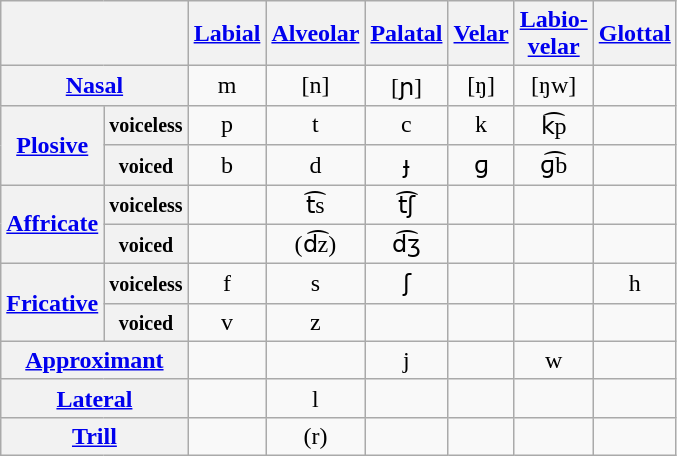<table class="wikitable" style="text-align:center">
<tr>
<th colspan="2"></th>
<th><a href='#'>Labial</a></th>
<th><a href='#'>Alveolar</a></th>
<th><a href='#'>Palatal</a></th>
<th><a href='#'>Velar</a></th>
<th><a href='#'>Labio-<br>velar</a></th>
<th><a href='#'>Glottal</a></th>
</tr>
<tr>
<th colspan="2"><a href='#'>Nasal</a></th>
<td>m</td>
<td>[n]</td>
<td>[ɲ]</td>
<td>[ŋ]</td>
<td>[ŋw]</td>
<td></td>
</tr>
<tr>
<th rowspan="2"><a href='#'>Plosive</a></th>
<th><small>voiceless</small></th>
<td>p</td>
<td>t</td>
<td>c</td>
<td>k</td>
<td>k͡p</td>
<td></td>
</tr>
<tr>
<th><small>voiced</small></th>
<td>b</td>
<td>d</td>
<td>ɟ</td>
<td>ɡ</td>
<td>ɡ͡b</td>
<td></td>
</tr>
<tr>
<th rowspan="2"><a href='#'>Affricate</a></th>
<th><small>voiceless</small></th>
<td></td>
<td>t͡s</td>
<td>t͡ʃ</td>
<td></td>
<td></td>
<td></td>
</tr>
<tr>
<th><small>voiced</small></th>
<td></td>
<td>(d͡z)</td>
<td>d͡ʒ</td>
<td></td>
<td></td>
<td></td>
</tr>
<tr>
<th rowspan="2"><a href='#'>Fricative</a></th>
<th><small>voiceless</small></th>
<td>f</td>
<td>s</td>
<td>ʃ</td>
<td></td>
<td></td>
<td>h</td>
</tr>
<tr>
<th><small>voiced</small></th>
<td>v</td>
<td>z</td>
<td></td>
<td></td>
<td></td>
<td></td>
</tr>
<tr>
<th colspan="2"><a href='#'>Approximant</a></th>
<td></td>
<td></td>
<td>j</td>
<td></td>
<td>w</td>
<td></td>
</tr>
<tr>
<th colspan="2"><a href='#'>Lateral</a></th>
<td></td>
<td>l</td>
<td></td>
<td></td>
<td></td>
<td></td>
</tr>
<tr>
<th colspan="2"><a href='#'>Trill</a></th>
<td></td>
<td>(r)</td>
<td></td>
<td></td>
<td></td>
<td></td>
</tr>
</table>
